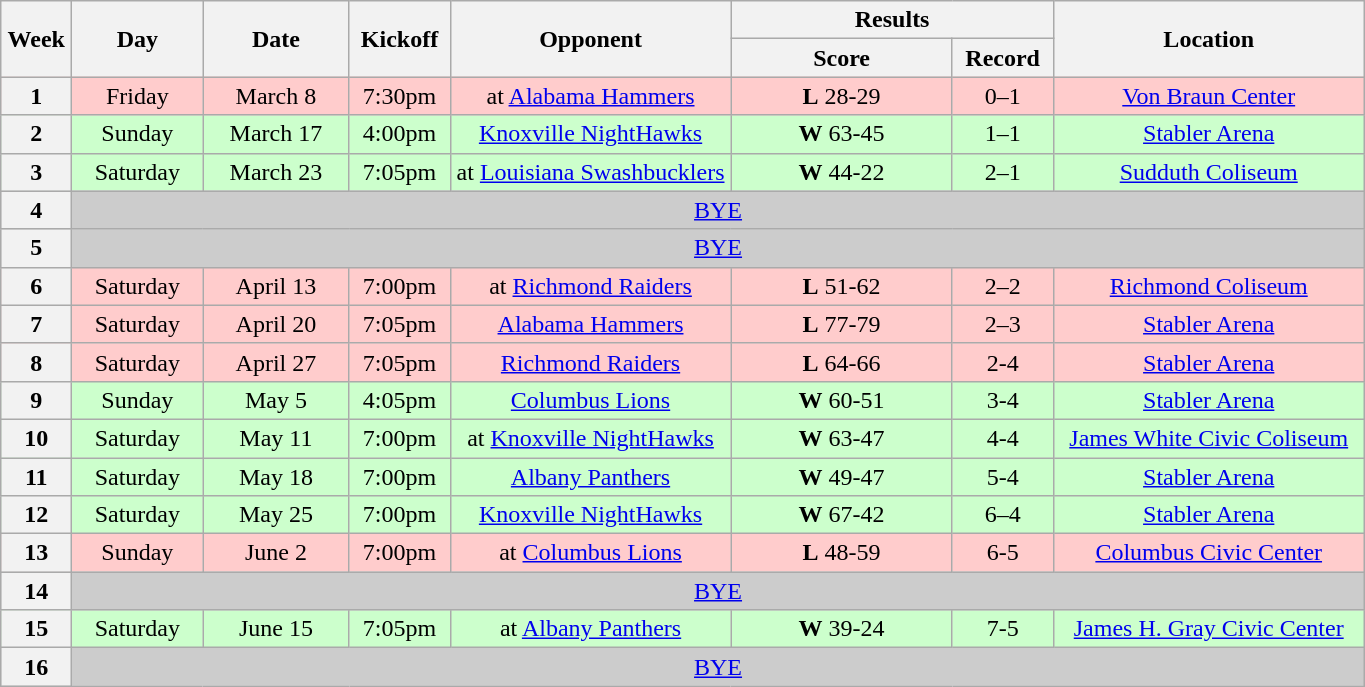<table class="wikitable">
<tr>
<th rowspan="2" width="40">Week</th>
<th rowspan="2" width="80">Day</th>
<th rowspan="2" width="90">Date</th>
<th rowspan="2" width="60">Kickoff</th>
<th rowspan="2" width="180">Opponent</th>
<th colspan="2" width="200">Results</th>
<th rowspan="2" width="200">Location</th>
</tr>
<tr>
<th width="140">Score</th>
<th width="60">Record</th>
</tr>
<tr align="center" bgcolor="#FFCCCC">
<th>1</th>
<td>Friday</td>
<td>March 8</td>
<td>7:30pm</td>
<td>at <a href='#'>Alabama Hammers</a></td>
<td><strong>L</strong> 28-29</td>
<td>0–1</td>
<td><a href='#'>Von Braun Center</a></td>
</tr>
<tr align="center" bgcolor="#CCFFCC">
<th>2</th>
<td>Sunday</td>
<td>March 17</td>
<td>4:00pm</td>
<td><a href='#'>Knoxville NightHawks</a></td>
<td><strong>W</strong> 63-45</td>
<td>1–1</td>
<td><a href='#'>Stabler Arena</a></td>
</tr>
<tr align="center" bgcolor="#CCFFCC">
<th>3</th>
<td>Saturday</td>
<td>March 23</td>
<td>7:05pm</td>
<td>at <a href='#'>Louisiana Swashbucklers</a></td>
<td><strong>W</strong> 44-22</td>
<td>2–1</td>
<td><a href='#'>Sudduth Coliseum</a></td>
</tr>
<tr align="center" bgcolor="#CCCCCC">
<th>4</th>
<td colSpan=7><a href='#'>BYE</a></td>
</tr>
<tr align="center" bgcolor="#CCCCCC">
<th>5</th>
<td colSpan=7><a href='#'>BYE</a></td>
</tr>
<tr align="center" bgcolor="#FFCCCC">
<th>6</th>
<td>Saturday</td>
<td>April 13</td>
<td>7:00pm</td>
<td>at <a href='#'>Richmond Raiders</a></td>
<td><strong>L</strong> 51-62</td>
<td>2–2</td>
<td><a href='#'>Richmond Coliseum</a></td>
</tr>
<tr align="center" bgcolor="#FFCCCC">
<th>7</th>
<td>Saturday</td>
<td>April 20</td>
<td>7:05pm</td>
<td><a href='#'>Alabama Hammers</a></td>
<td><strong>L</strong> 77-79</td>
<td>2–3</td>
<td><a href='#'>Stabler Arena</a></td>
</tr>
<tr align="center" bgcolor="#FFCCCC">
<th>8</th>
<td>Saturday</td>
<td>April 27</td>
<td>7:05pm</td>
<td><a href='#'>Richmond Raiders</a></td>
<td><strong>L</strong> 64-66</td>
<td>2-4</td>
<td><a href='#'>Stabler Arena</a></td>
</tr>
<tr align="center" bgcolor="#CCFFCC">
<th>9</th>
<td>Sunday</td>
<td>May 5</td>
<td>4:05pm</td>
<td><a href='#'>Columbus Lions</a></td>
<td><strong>W</strong> 60-51</td>
<td>3-4</td>
<td><a href='#'>Stabler Arena</a></td>
</tr>
<tr align="center" bgcolor="#CCFFCC">
<th>10</th>
<td>Saturday</td>
<td>May 11</td>
<td>7:00pm</td>
<td>at <a href='#'>Knoxville NightHawks</a></td>
<td><strong>W</strong> 63-47</td>
<td>4-4</td>
<td><a href='#'>James White Civic Coliseum</a></td>
</tr>
<tr align="center" bgcolor="#CCFFCC">
<th>11</th>
<td>Saturday</td>
<td>May 18</td>
<td>7:00pm</td>
<td><a href='#'>Albany Panthers</a></td>
<td><strong>W</strong> 49-47</td>
<td>5-4</td>
<td><a href='#'>Stabler Arena</a></td>
</tr>
<tr align="center" bgcolor="#CCFFCC">
<th>12</th>
<td>Saturday</td>
<td>May 25</td>
<td>7:00pm</td>
<td><a href='#'>Knoxville NightHawks</a></td>
<td><strong>W</strong> 67-42</td>
<td>6–4</td>
<td><a href='#'>Stabler Arena</a></td>
</tr>
<tr align="center" bgcolor="#FFCCCC">
<th>13</th>
<td>Sunday</td>
<td>June 2</td>
<td>7:00pm</td>
<td>at <a href='#'>Columbus Lions</a></td>
<td><strong>L</strong> 48-59</td>
<td>6-5</td>
<td><a href='#'>Columbus Civic Center</a></td>
</tr>
<tr align="center" bgcolor="#CCCCCC">
<th>14</th>
<td colSpan=7><a href='#'>BYE</a></td>
</tr>
<tr align="center" bgcolor="#CCFFCC">
<th>15</th>
<td>Saturday</td>
<td>June 15</td>
<td>7:05pm</td>
<td>at <a href='#'>Albany Panthers</a></td>
<td><strong>W</strong> 39-24</td>
<td>7-5</td>
<td><a href='#'>James H. Gray Civic Center</a></td>
</tr>
<tr align="center" bgcolor="#CCCCCC">
<th>16</th>
<td colSpan=7><a href='#'>BYE</a></td>
</tr>
</table>
